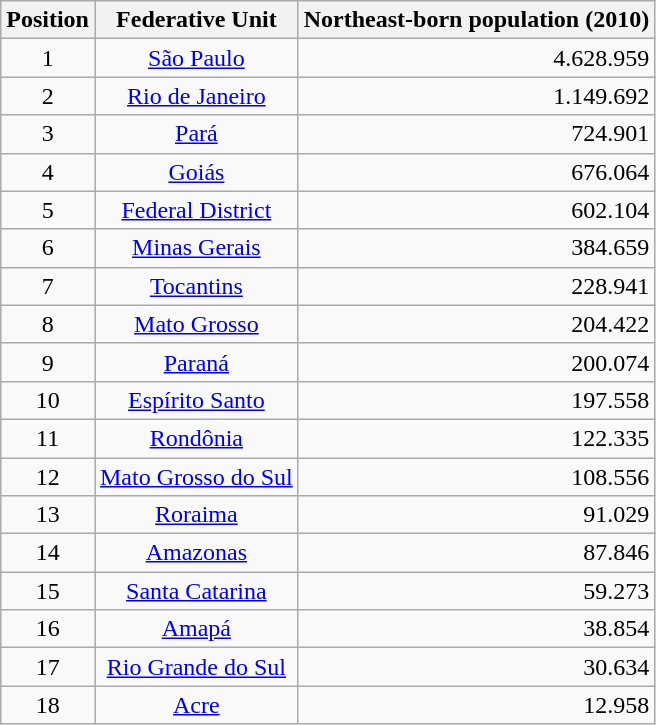<table class="wikitable sortable" style="text-align:center">
<tr>
<th>Position</th>
<th>Federative Unit</th>
<th>Northeast-born population (2010)</th>
</tr>
<tr>
<td>1</td>
<td><a href='#'>São Paulo</a></td>
<td align="right">4.628.959</td>
</tr>
<tr>
<td>2</td>
<td><a href='#'>Rio de Janeiro</a></td>
<td align="right">1.149.692</td>
</tr>
<tr>
<td>3</td>
<td><a href='#'>Pará</a></td>
<td align="right">724.901</td>
</tr>
<tr>
<td>4</td>
<td><a href='#'>Goiás</a></td>
<td align="right">676.064</td>
</tr>
<tr>
<td>5</td>
<td><a href='#'>Federal District</a></td>
<td align="right">602.104</td>
</tr>
<tr>
<td>6</td>
<td><a href='#'>Minas Gerais</a></td>
<td align="right">384.659</td>
</tr>
<tr>
<td>7</td>
<td><a href='#'>Tocantins</a></td>
<td align="right">228.941</td>
</tr>
<tr>
<td>8</td>
<td><a href='#'>Mato Grosso</a></td>
<td align="right">204.422</td>
</tr>
<tr>
<td>9</td>
<td><a href='#'>Paraná</a></td>
<td align="right">200.074</td>
</tr>
<tr>
<td>10</td>
<td><a href='#'>Espírito Santo</a></td>
<td align="right">197.558</td>
</tr>
<tr>
<td>11</td>
<td><a href='#'>Rondônia</a></td>
<td align="right">122.335</td>
</tr>
<tr>
<td>12</td>
<td><a href='#'>Mato Grosso do Sul</a></td>
<td align="right">108.556</td>
</tr>
<tr>
<td>13</td>
<td><a href='#'>Roraima</a></td>
<td align="right">91.029</td>
</tr>
<tr>
<td>14</td>
<td><a href='#'>Amazonas</a></td>
<td align="right">87.846</td>
</tr>
<tr>
<td>15</td>
<td><a href='#'>Santa Catarina</a></td>
<td align="right">59.273</td>
</tr>
<tr>
<td>16</td>
<td><a href='#'>Amapá</a></td>
<td align="right">38.854</td>
</tr>
<tr>
<td>17</td>
<td><a href='#'>Rio Grande do Sul</a></td>
<td align="right">30.634</td>
</tr>
<tr>
<td>18</td>
<td><a href='#'>Acre</a></td>
<td align="right">12.958</td>
</tr>
</table>
